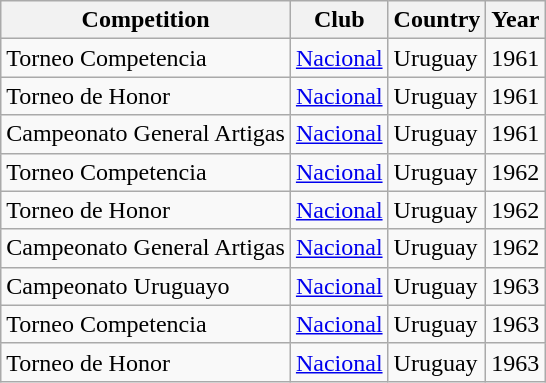<table class="wikitable">
<tr>
<th>Competition</th>
<th>Club</th>
<th>Country</th>
<th>Year</th>
</tr>
<tr>
<td>Torneo Competencia</td>
<td><a href='#'>Nacional</a></td>
<td>Uruguay</td>
<td>1961</td>
</tr>
<tr>
<td>Torneo de Honor</td>
<td><a href='#'>Nacional</a></td>
<td>Uruguay</td>
<td>1961</td>
</tr>
<tr>
<td>Campeonato General Artigas</td>
<td><a href='#'>Nacional</a></td>
<td>Uruguay</td>
<td>1961</td>
</tr>
<tr>
<td>Torneo Competencia</td>
<td><a href='#'>Nacional</a></td>
<td>Uruguay</td>
<td>1962</td>
</tr>
<tr>
<td>Torneo de Honor</td>
<td><a href='#'>Nacional</a></td>
<td>Uruguay</td>
<td>1962</td>
</tr>
<tr>
<td>Campeonato General Artigas</td>
<td><a href='#'>Nacional</a></td>
<td>Uruguay</td>
<td>1962</td>
</tr>
<tr>
<td>Campeonato Uruguayo</td>
<td><a href='#'>Nacional</a></td>
<td>Uruguay</td>
<td>1963</td>
</tr>
<tr>
<td>Torneo Competencia</td>
<td><a href='#'>Nacional</a></td>
<td>Uruguay</td>
<td>1963</td>
</tr>
<tr>
<td>Torneo de Honor</td>
<td><a href='#'>Nacional</a></td>
<td>Uruguay</td>
<td>1963</td>
</tr>
</table>
